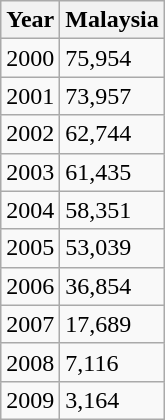<table class="wikitable">
<tr>
<th>Year</th>
<th>Malaysia</th>
</tr>
<tr>
<td>2000</td>
<td>75,954</td>
</tr>
<tr>
<td>2001</td>
<td>73,957</td>
</tr>
<tr>
<td>2002</td>
<td>62,744</td>
</tr>
<tr>
<td>2003</td>
<td>61,435</td>
</tr>
<tr>
<td>2004</td>
<td>58,351</td>
</tr>
<tr>
<td>2005</td>
<td>53,039</td>
</tr>
<tr>
<td>2006</td>
<td>36,854</td>
</tr>
<tr>
<td>2007</td>
<td>17,689</td>
</tr>
<tr>
<td>2008</td>
<td>7,116</td>
</tr>
<tr>
<td>2009</td>
<td>3,164</td>
</tr>
</table>
